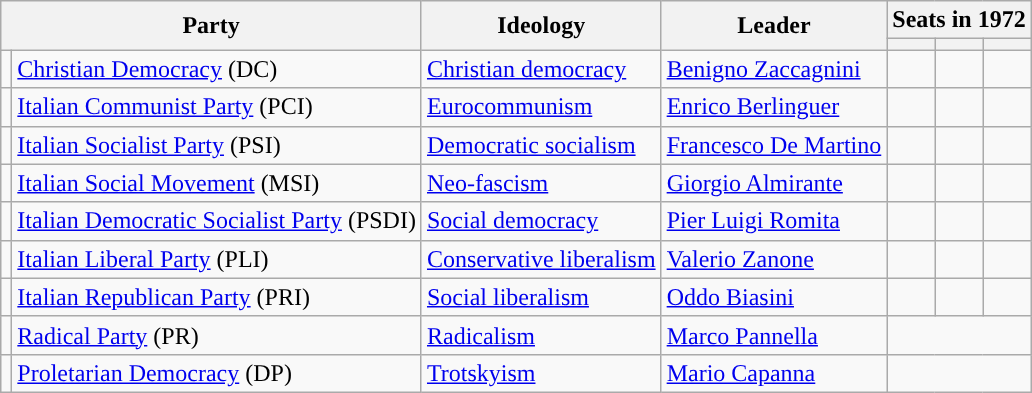<table class=wikitable style="text-align:left">
<tr>
<th colspan=2  rowspan="2">Party</th>
<th rowspan="2">Ideology</th>
<th rowspan="2">Leader</th>
<th colspan="3">Seats in 1972</th>
</tr>
<tr>
<th></th>
<th></th>
<th></th>
</tr>
<tr>
<td></td>
<td><a href='#'>Christian Democracy</a> (DC)</td>
<td><a href='#'>Christian democracy</a></td>
<td><a href='#'>Benigno Zaccagnini</a></td>
<td></td>
<td></td>
<td></td>
</tr>
<tr>
<td></td>
<td><a href='#'>Italian Communist Party</a> (PCI)</td>
<td><a href='#'>Eurocommunism</a></td>
<td><a href='#'>Enrico Berlinguer</a></td>
<td></td>
<td></td>
<td></td>
</tr>
<tr>
<td></td>
<td><a href='#'>Italian Socialist Party</a> (PSI)</td>
<td><a href='#'>Democratic socialism</a></td>
<td><a href='#'>Francesco De Martino</a></td>
<td></td>
<td></td>
<td></td>
</tr>
<tr>
<td></td>
<td><a href='#'>Italian Social Movement</a> (MSI)</td>
<td><a href='#'>Neo-fascism</a></td>
<td><a href='#'>Giorgio Almirante</a></td>
<td></td>
<td></td>
<td></td>
</tr>
<tr>
<td></td>
<td><a href='#'>Italian Democratic Socialist Party</a> (PSDI)</td>
<td><a href='#'>Social democracy</a></td>
<td><a href='#'>Pier Luigi Romita</a></td>
<td></td>
<td></td>
<td></td>
</tr>
<tr>
<td></td>
<td><a href='#'>Italian Liberal Party</a> (PLI)</td>
<td><a href='#'>Conservative liberalism</a></td>
<td><a href='#'>Valerio Zanone</a></td>
<td></td>
<td></td>
<td></td>
</tr>
<tr>
<td></td>
<td><a href='#'>Italian Republican Party</a> (PRI)</td>
<td><a href='#'>Social liberalism</a></td>
<td><a href='#'>Oddo Biasini</a></td>
<td></td>
<td></td>
<td></td>
</tr>
<tr>
<td></td>
<td><a href='#'>Radical Party</a> (PR)</td>
<td><a href='#'>Radicalism</a></td>
<td><a href='#'>Marco Pannella</a></td>
<td colspan=3></td>
</tr>
<tr>
<td></td>
<td><a href='#'>Proletarian Democracy</a> (DP)</td>
<td><a href='#'>Trotskyism</a></td>
<td><a href='#'>Mario Capanna</a></td>
<td colspan=3></td>
</tr>
</table>
